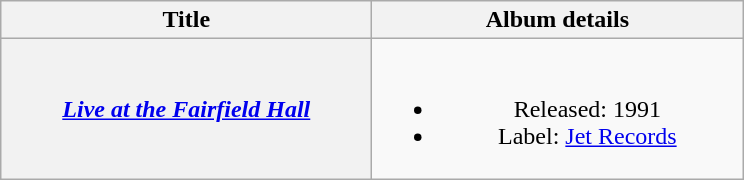<table class="wikitable plainrowheaders" style="text-align:center;">
<tr>
<th scope="col" rowspan="1" style="width:15em;">Title</th>
<th scope="col" rowspan="1" style="width:15em;">Album details</th>
</tr>
<tr>
<th scope="row"><em><a href='#'>Live at the Fairfield Hall</a></em></th>
<td><br><ul><li>Released: 1991</li><li>Label: <a href='#'>Jet Records</a></li></ul></td>
</tr>
</table>
